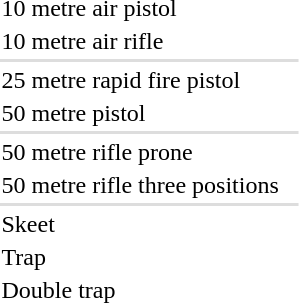<table>
<tr>
<td>10 metre air pistol <br></td>
<td></td>
<td></td>
<td></td>
</tr>
<tr>
<td>10 metre air rifle <br></td>
<td></td>
<td></td>
<td></td>
</tr>
<tr bgcolor=#DDDDDD>
<td colspan=7></td>
</tr>
<tr>
<td>25 metre rapid fire pistol <br></td>
<td></td>
<td></td>
<td></td>
</tr>
<tr>
<td>50 metre pistol <br></td>
<td></td>
<td></td>
<td></td>
</tr>
<tr bgcolor=#DDDDDD>
<td colspan=7></td>
</tr>
<tr>
<td>50 metre rifle prone <br></td>
<td></td>
<td></td>
<td></td>
</tr>
<tr>
<td>50 metre rifle three positions <br></td>
<td></td>
<td></td>
<td></td>
</tr>
<tr bgcolor=#DDDDDD>
<td colspan=7></td>
</tr>
<tr>
<td>Skeet <br></td>
<td></td>
<td></td>
<td></td>
</tr>
<tr>
<td>Trap <br></td>
<td></td>
<td></td>
<td></td>
</tr>
<tr>
<td>Double trap <br></td>
<td></td>
<td></td>
<td></td>
</tr>
<tr>
</tr>
</table>
